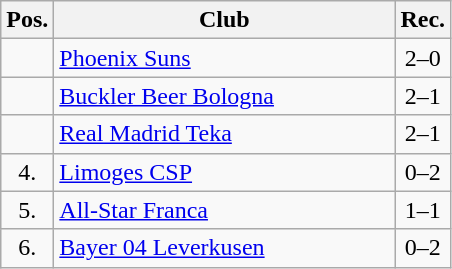<table class="wikitable" style="text-align:center">
<tr>
<th width=25>Pos.</th>
<th width=220>Club</th>
<th width=25>Rec.</th>
</tr>
<tr>
<td></td>
<td align=left> <a href='#'>Phoenix Suns</a></td>
<td>2–0</td>
</tr>
<tr>
<td></td>
<td align=left> <a href='#'>Buckler Beer Bologna</a></td>
<td>2–1</td>
</tr>
<tr>
<td></td>
<td align=left> <a href='#'>Real Madrid Teka</a></td>
<td>2–1</td>
</tr>
<tr>
<td>4.</td>
<td align=left> <a href='#'>Limoges CSP</a></td>
<td>0–2</td>
</tr>
<tr>
<td>5.</td>
<td align=left> <a href='#'>All-Star Franca</a></td>
<td>1–1</td>
</tr>
<tr>
<td>6.</td>
<td align=left> <a href='#'>Bayer 04 Leverkusen</a></td>
<td>0–2</td>
</tr>
</table>
